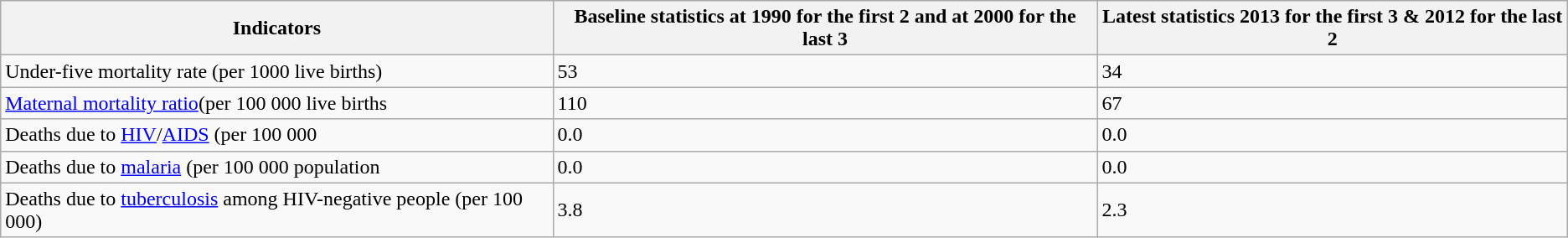<table class="wikitable">
<tr>
<th>Indicators</th>
<th>Baseline statistics at 1990 for the first 2 and at 2000 for the last 3</th>
<th>Latest statistics 2013 for the first 3 & 2012 for the last 2</th>
</tr>
<tr>
<td>Under-five mortality rate (per 1000 live births)</td>
<td>53</td>
<td>34</td>
</tr>
<tr>
<td><a href='#'>Maternal mortality ratio</a>(per 100 000 live births</td>
<td>110</td>
<td>67</td>
</tr>
<tr>
<td>Deaths due to <a href='#'>HIV</a>/<a href='#'>AIDS</a> (per 100 000</td>
<td>0.0</td>
<td>0.0</td>
</tr>
<tr>
<td>Deaths due to <a href='#'>malaria</a> (per 100 000 population</td>
<td>0.0</td>
<td>0.0</td>
</tr>
<tr>
<td>Deaths due to <a href='#'>tuberculosis</a> among HIV-negative people (per 100 000)</td>
<td>3.8</td>
<td>2.3</td>
</tr>
</table>
